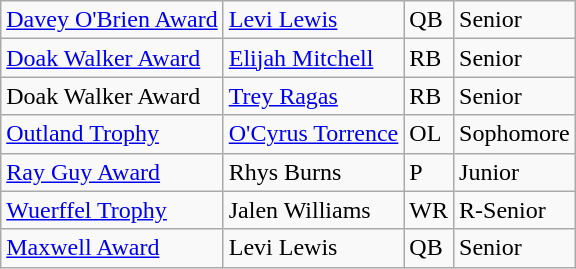<table class="wikitable">
<tr>
<td><a href='#'>Davey O'Brien Award</a></td>
<td><a href='#'>Levi Lewis</a></td>
<td>QB</td>
<td>Senior</td>
</tr>
<tr>
<td><a href='#'>Doak Walker Award</a></td>
<td><a href='#'>Elijah Mitchell</a></td>
<td>RB</td>
<td>Senior</td>
</tr>
<tr>
<td>Doak Walker Award</td>
<td><a href='#'>Trey Ragas</a></td>
<td>RB</td>
<td>Senior</td>
</tr>
<tr>
<td><a href='#'>Outland Trophy</a></td>
<td><a href='#'>O'Cyrus Torrence</a></td>
<td>OL</td>
<td>Sophomore</td>
</tr>
<tr>
<td><a href='#'>Ray Guy Award</a></td>
<td>Rhys Burns</td>
<td>P</td>
<td>Junior</td>
</tr>
<tr>
<td><a href='#'>Wuerffel Trophy</a></td>
<td>Jalen Williams</td>
<td>WR</td>
<td>R-Senior</td>
</tr>
<tr>
<td><a href='#'>Maxwell Award</a></td>
<td>Levi Lewis</td>
<td>QB</td>
<td>Senior</td>
</tr>
</table>
